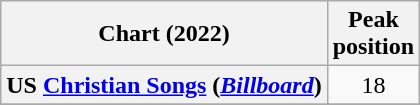<table class="wikitable sortable plainrowheaders" style="text-align:center">
<tr>
<th scope="col">Chart (2022)</th>
<th scope="col">Peak<br>position</th>
</tr>
<tr>
<th scope="row">US <a href='#'>Christian Songs</a> (<em><a href='#'>Billboard</a></em>)</th>
<td>18</td>
</tr>
<tr>
</tr>
</table>
